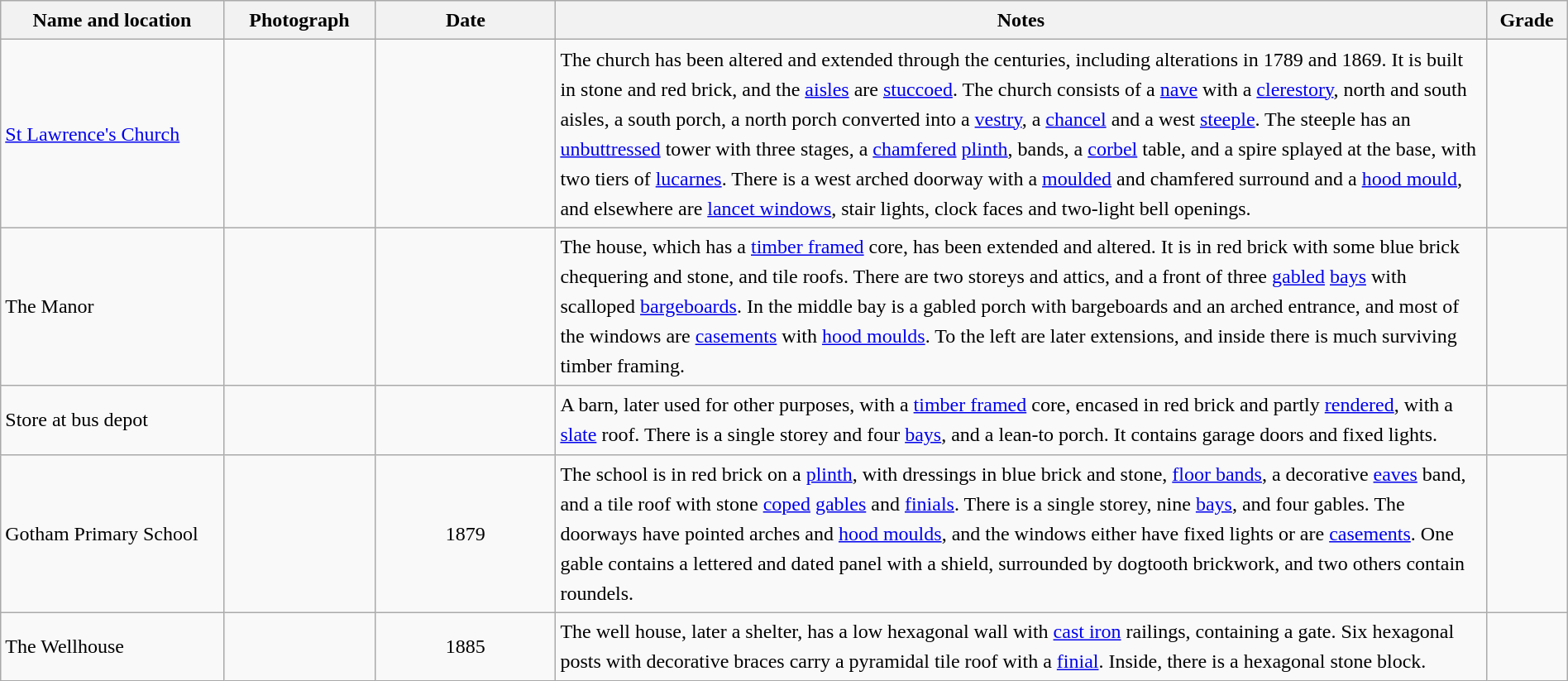<table class="wikitable sortable plainrowheaders" style="width:100%; border:0px; text-align:left; line-height:150%">
<tr>
<th scope="col"  style="width:150px">Name and location</th>
<th scope="col"  style="width:100px" class="unsortable">Photograph</th>
<th scope="col"  style="width:120px">Date</th>
<th scope="col"  style="width:650px" class="unsortable">Notes</th>
<th scope="col"  style="width:50px">Grade</th>
</tr>
<tr>
<td><a href='#'>St Lawrence's Church</a><br><small></small></td>
<td></td>
<td align="center"></td>
<td>The church has been altered and extended through the centuries, including alterations in 1789 and 1869.  It is built in stone and red brick, and the <a href='#'>aisles</a> are <a href='#'>stuccoed</a>.  The church consists of a <a href='#'>nave</a> with a <a href='#'>clerestory</a>, north and south aisles, a south porch, a north porch converted into a <a href='#'>vestry</a>, a <a href='#'>chancel</a> and a west <a href='#'>steeple</a>.  The steeple has an <a href='#'>unbuttressed</a> tower with three stages, a <a href='#'>chamfered</a> <a href='#'>plinth</a>, bands, a <a href='#'>corbel</a> table, and a spire splayed at the base, with two tiers of <a href='#'>lucarnes</a>. There is a west arched doorway with a <a href='#'>moulded</a> and chamfered surround and a <a href='#'>hood mould</a>, and elsewhere are <a href='#'>lancet windows</a>, stair lights, clock faces and two-light bell openings.</td>
<td align="center" ></td>
</tr>
<tr>
<td>The Manor<br><small></small></td>
<td></td>
<td align="center"></td>
<td>The house, which has a <a href='#'>timber framed</a> core, has been extended and altered.  It is in red brick with some blue brick chequering and stone, and tile roofs.  There are two storeys and attics, and a front of three <a href='#'>gabled</a> <a href='#'>bays</a> with scalloped <a href='#'>bargeboards</a>.  In the middle bay is a gabled porch with bargeboards and an arched entrance, and most of the windows are <a href='#'>casements</a> with <a href='#'>hood moulds</a>.  To the left are later extensions, and inside there is much surviving timber framing.</td>
<td align="center" ></td>
</tr>
<tr>
<td>Store at bus depot<br><small></small></td>
<td></td>
<td align="center"></td>
<td>A barn, later used for other purposes, with a <a href='#'>timber framed</a> core, encased in red brick and partly <a href='#'>rendered</a>, with a <a href='#'>slate</a> roof.  There is a single storey and four <a href='#'>bays</a>, and a lean-to porch.  It contains garage doors and fixed lights.</td>
<td align="center" ></td>
</tr>
<tr>
<td>Gotham Primary School<br><small></small></td>
<td></td>
<td align="center">1879</td>
<td>The school is in red brick on a <a href='#'>plinth</a>, with dressings in blue brick and stone, <a href='#'>floor bands</a>, a decorative <a href='#'>eaves</a> band, and a tile roof with stone <a href='#'>coped</a> <a href='#'>gables</a> and <a href='#'>finials</a>.  There is a single storey, nine <a href='#'>bays</a>, and four gables.  The doorways have pointed arches and <a href='#'>hood moulds</a>, and the windows either have fixed lights or are <a href='#'>casements</a>.  One gable contains a lettered and dated panel with a shield, surrounded by dogtooth brickwork, and two others contain roundels.</td>
<td align="center" ></td>
</tr>
<tr>
<td>The Wellhouse<br><small></small></td>
<td></td>
<td align="center">1885</td>
<td>The well house, later a shelter, has a low hexagonal wall with <a href='#'>cast iron</a> railings, containing a gate.  Six hexagonal posts with decorative braces carry a pyramidal tile roof with a <a href='#'>finial</a>.  Inside, there is a hexagonal stone block.</td>
<td align="center" ></td>
</tr>
<tr>
</tr>
</table>
